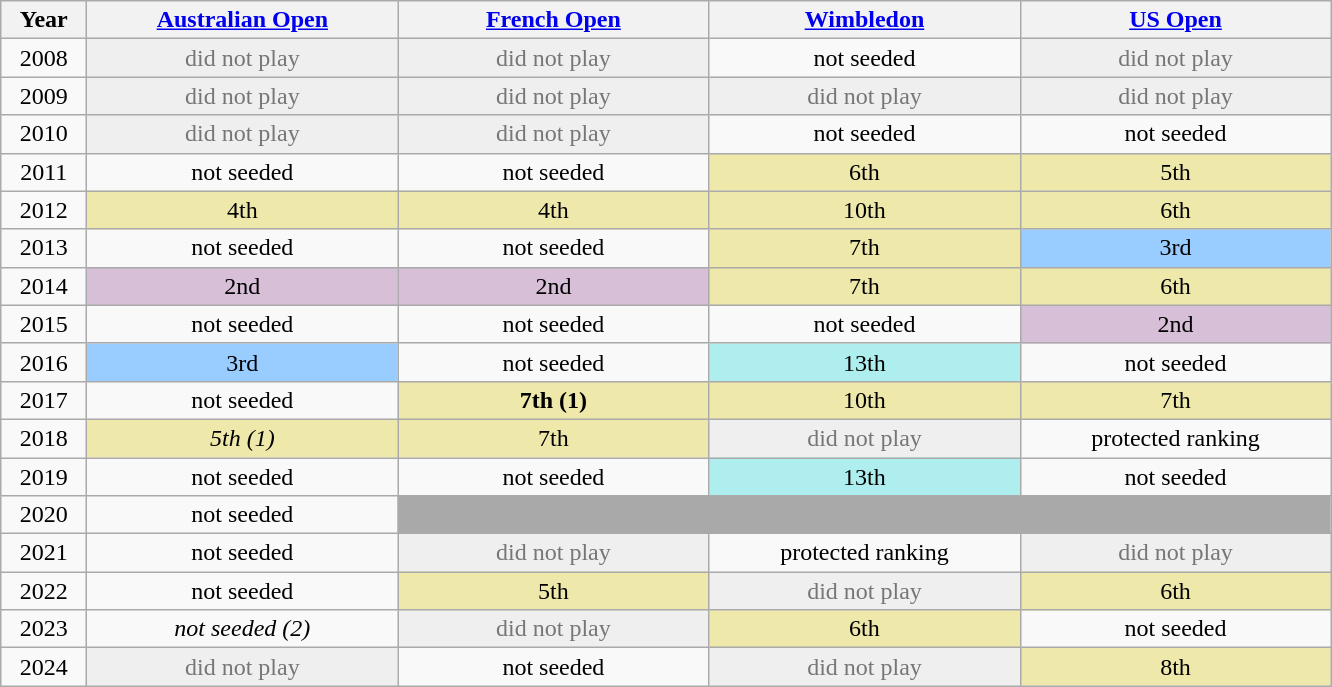<table class=wikitable style=font-size:100%;text-align:center>
<tr>
<th width=50>Year</th>
<th width=200><a href='#'>Australian Open</a></th>
<th width=200><a href='#'>French Open</a></th>
<th width=200><a href='#'>Wimbledon</a></th>
<th width=200><a href='#'>US Open</a></th>
</tr>
<tr>
<td>2008</td>
<td style="color:#767676; background:#efefef">did not play</td>
<td style="color:#767676; background:#efefef">did not play</td>
<td>not seeded</td>
<td style="color:#767676; background:#efefef">did not play</td>
</tr>
<tr>
<td>2009</td>
<td style="color:#767676; background:#efefef">did not play</td>
<td style="color:#767676; background:#efefef">did not play</td>
<td style="color:#767676; background:#efefef">did not play</td>
<td style="color:#767676; background:#efefef">did not play</td>
</tr>
<tr>
<td>2010</td>
<td style="color:#767676; background:#efefef">did not play</td>
<td style="color:#767676; background:#efefef">did not play</td>
<td>not seeded</td>
<td>not seeded</td>
</tr>
<tr>
<td>2011</td>
<td>not seeded</td>
<td>not seeded</td>
<td bgcolor=#EEE8AA>6th</td>
<td bgcolor=#EEE8AA>5th</td>
</tr>
<tr>
<td>2012</td>
<td bgcolor=#EEE8AA>4th</td>
<td bgcolor=#EEE8AA>4th</td>
<td bgcolor=#EEE8AA>10th</td>
<td bgcolor=#EEE8AA>6th</td>
</tr>
<tr>
<td>2013</td>
<td>not seeded</td>
<td>not seeded</td>
<td bgcolor=#EEE8AA>7th</td>
<td bgcolor=#99ccff>3rd</td>
</tr>
<tr>
<td>2014</td>
<td bgcolor=#D8BFD8>2nd</td>
<td bgcolor=#D8BFD8>2nd</td>
<td bgcolor=#EEE8AA>7th</td>
<td bgcolor=#EEE8AA>6th</td>
</tr>
<tr>
<td>2015</td>
<td>not seeded</td>
<td>not seeded</td>
<td>not seeded</td>
<td bgcolor=#D8BFD8>2nd</td>
</tr>
<tr>
<td>2016</td>
<td bgcolor=#99ccff>3rd</td>
<td>not seeded</td>
<td bgcolor=#afeeee>13th</td>
<td>not seeded</td>
</tr>
<tr>
<td>2017</td>
<td>not seeded</td>
<td bgcolor=#EEE8AA><strong>7th (1)</strong></td>
<td bgcolor=#EEE8AA>10th</td>
<td bgcolor=#EEE8AA>7th</td>
</tr>
<tr>
<td>2018</td>
<td bgcolor=#EEE8AA><em>5th (1)</em></td>
<td bgcolor=#EEE8AA>7th</td>
<td style="color:#767676; background:#efefef">did not play</td>
<td>protected ranking</td>
</tr>
<tr>
<td>2019</td>
<td>not seeded</td>
<td>not seeded</td>
<td bgcolor=#afeeee>13th</td>
<td>not seeded</td>
</tr>
<tr>
<td>2020</td>
<td>not seeded</td>
<td colspan=3 bgcolor="darkgray"></td>
</tr>
<tr>
<td>2021</td>
<td>not seeded</td>
<td style="color:#767676; background:#efefef">did not play</td>
<td>protected ranking</td>
<td style="color:#767676; background:#efefef">did not play</td>
</tr>
<tr>
<td>2022</td>
<td>not seeded</td>
<td bgcolor=#EEE8AA>5th</td>
<td style="color:#767676; background:#efefef">did not play</td>
<td bgcolor=#EEE8AA>6th</td>
</tr>
<tr>
<td>2023</td>
<td><em>not seeded (2)</em></td>
<td style="color:#767676; background:#efefef">did not play</td>
<td bgcolor=#EEE8AA>6th</td>
<td>not seeded</td>
</tr>
<tr>
<td>2024</td>
<td style="color:#767676; background:#efefef">did not play</td>
<td>not seeded</td>
<td style="color:#767676; background:#efefef">did not play</td>
<td bgcolor=#EEE8AA>8th</td>
</tr>
</table>
